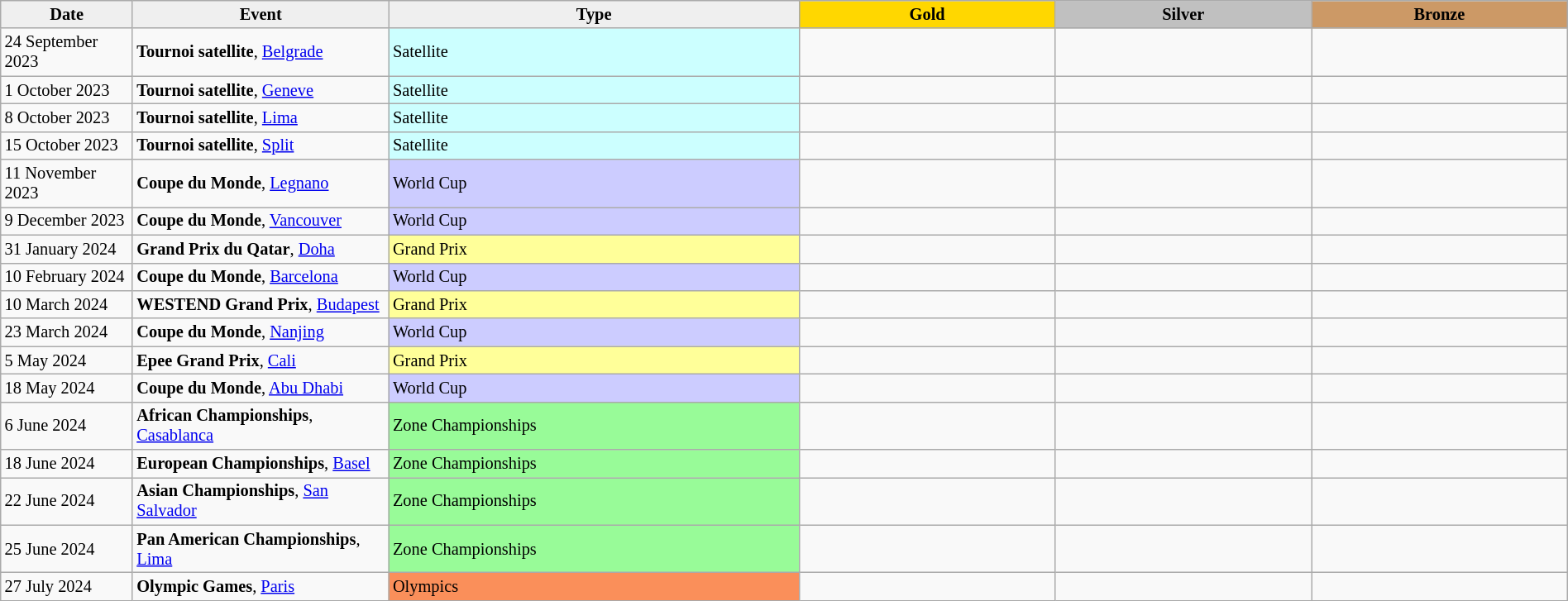<table class="wikitable sortable" style="font-size: 85%" width="100%">
<tr align=center>
<th scope=col style="width:100px; background: #efefef;">Date</th>
<th scope=col style="width:200px; background: #efefef;">Event</th>
<th scope=col style="background: #efefef;">Type</th>
<th scope=col colspan=1 style="width:200px; background: gold;">Gold</th>
<th scope=col colspan=1 style="width:200px; background: silver;">Silver</th>
<th scope=col colspan=1 style="width:200px; background: #cc9966;">Bronze</th>
</tr>
<tr>
<td>24 September 2023</td>
<td><strong>Tournoi satellite</strong>, <a href='#'>Belgrade</a></td>
<td bgcolor="#ccffff">Satellite</td>
<td></td>
<td></td>
<td><br></td>
</tr>
<tr>
<td>1 October 2023</td>
<td><strong>Tournoi satellite</strong>, <a href='#'>Geneve</a></td>
<td bgcolor="#ccffff">Satellite</td>
<td></td>
<td></td>
<td><br></td>
</tr>
<tr>
<td>8 October 2023</td>
<td><strong>Tournoi satellite</strong>, <a href='#'>Lima</a></td>
<td bgcolor="#ccffff">Satellite</td>
<td></td>
<td></td>
<td><br></td>
</tr>
<tr>
<td>15 October 2023</td>
<td><strong>Tournoi satellite</strong>, <a href='#'>Split</a></td>
<td bgcolor="#ccffff">Satellite</td>
<td></td>
<td></td>
<td><br></td>
</tr>
<tr>
<td>11 November 2023</td>
<td><strong>Coupe du Monde</strong>, <a href='#'>Legnano</a></td>
<td bgcolor="#ccccff">World Cup</td>
<td></td>
<td></td>
<td><br></td>
</tr>
<tr>
<td>9 December 2023</td>
<td><strong>Coupe du Monde</strong>, <a href='#'>Vancouver</a></td>
<td bgcolor="#ccccff">World Cup</td>
<td></td>
<td></td>
<td><br></td>
</tr>
<tr>
<td>31 January 2024</td>
<td><strong>Grand Prix du Qatar</strong>, <a href='#'>Doha</a></td>
<td bgcolor="#ffff99">Grand Prix</td>
<td></td>
<td></td>
<td><br></td>
</tr>
<tr>
<td>10 February 2024</td>
<td><strong>Coupe du Monde</strong>, <a href='#'>Barcelona</a></td>
<td bgcolor="#ccccff">World Cup</td>
<td></td>
<td></td>
<td><br></td>
</tr>
<tr>
<td>10 March 2024</td>
<td><strong>WESTEND Grand Prix</strong>, <a href='#'>Budapest</a></td>
<td bgcolor="#ffff99">Grand Prix</td>
<td></td>
<td></td>
<td><br></td>
</tr>
<tr>
<td>23 March 2024</td>
<td><strong>Coupe du Monde</strong>, <a href='#'>Nanjing</a></td>
<td bgcolor="#ccccff">World Cup</td>
<td></td>
<td></td>
<td><br></td>
</tr>
<tr>
<td>5 May 2024</td>
<td><strong>Epee Grand Prix</strong>, <a href='#'>Cali</a></td>
<td bgcolor="#ffff99">Grand Prix</td>
<td></td>
<td></td>
<td><br></td>
</tr>
<tr>
<td>18 May 2024</td>
<td><strong>Coupe du Monde</strong>, <a href='#'>Abu Dhabi</a></td>
<td bgcolor="#ccccff">World Cup</td>
<td></td>
<td></td>
<td></td>
</tr>
<tr>
<td>6 June 2024</td>
<td><strong>African Championships</strong>, <a href='#'>Casablanca</a></td>
<td bgcolor="#98fb98">Zone Championships</td>
<td></td>
<td></td>
<td></td>
</tr>
<tr>
<td>18 June 2024</td>
<td><strong>European Championships</strong>, <a href='#'>Basel</a></td>
<td bgcolor="#98fb98">Zone Championships</td>
<td></td>
<td></td>
<td></td>
</tr>
<tr>
<td>22 June 2024</td>
<td><strong>Asian Championships</strong>, <a href='#'>San Salvador</a></td>
<td bgcolor="#98fb98">Zone Championships</td>
<td></td>
<td></td>
<td></td>
</tr>
<tr>
<td>25 June 2024</td>
<td><strong>Pan American Championships</strong>, <a href='#'>Lima</a></td>
<td bgcolor="#98fb98">Zone Championships</td>
<td></td>
<td></td>
<td><br></td>
</tr>
<tr>
<td>27 July 2024</td>
<td><strong>Olympic Games</strong>, <a href='#'>Paris</a></td>
<td bgcolor="#fa8f5a">Olympics</td>
<td></td>
<td></td>
<td></td>
</tr>
</table>
